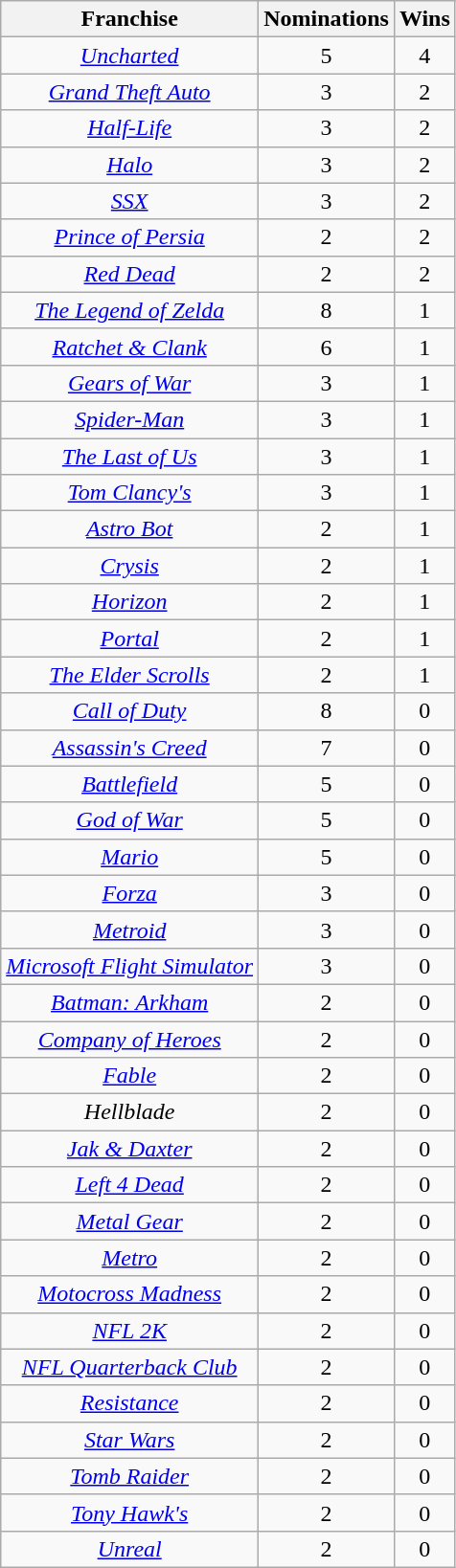<table class="wikitable sortable plainrowheaders" rowspan="2" style="text-align:center;" background: #f6e39c;>
<tr>
<th scope="col">Franchise</th>
<th scope="col">Nominations</th>
<th scope="col">Wins</th>
</tr>
<tr>
<td><em><a href='#'>Uncharted</a></em></td>
<td>5</td>
<td>4</td>
</tr>
<tr>
<td><em><a href='#'>Grand Theft Auto</a></em></td>
<td>3</td>
<td>2</td>
</tr>
<tr>
<td><em><a href='#'>Half-Life</a></em></td>
<td>3</td>
<td>2</td>
</tr>
<tr>
<td><em><a href='#'>Halo</a></em></td>
<td>3</td>
<td>2</td>
</tr>
<tr>
<td><em><a href='#'>SSX</a></em></td>
<td>3</td>
<td>2</td>
</tr>
<tr>
<td><em><a href='#'>Prince of Persia</a></em></td>
<td>2</td>
<td>2</td>
</tr>
<tr>
<td><em><a href='#'>Red Dead</a></em></td>
<td>2</td>
<td>2</td>
</tr>
<tr>
<td><em><a href='#'>The Legend of Zelda</a></em></td>
<td>8</td>
<td>1</td>
</tr>
<tr>
<td><em><a href='#'>Ratchet & Clank</a></em></td>
<td>6</td>
<td>1</td>
</tr>
<tr>
<td><em><a href='#'>Gears of War</a></em></td>
<td>3</td>
<td>1</td>
</tr>
<tr>
<td><em><a href='#'>Spider-Man</a></em></td>
<td>3</td>
<td>1</td>
</tr>
<tr>
<td><em><a href='#'>The Last of Us</a></em></td>
<td>3</td>
<td>1</td>
</tr>
<tr>
<td><em><a href='#'>Tom Clancy's</a></em></td>
<td>3</td>
<td>1</td>
</tr>
<tr>
<td><em><a href='#'>Astro Bot</a></em></td>
<td>2</td>
<td>1</td>
</tr>
<tr>
<td><em><a href='#'>Crysis</a></em></td>
<td>2</td>
<td>1</td>
</tr>
<tr>
<td><em><a href='#'>Horizon</a></em></td>
<td>2</td>
<td>1</td>
</tr>
<tr>
<td><em><a href='#'>Portal</a></em></td>
<td>2</td>
<td>1</td>
</tr>
<tr>
<td><em><a href='#'>The Elder Scrolls</a></em></td>
<td>2</td>
<td>1</td>
</tr>
<tr>
<td><em><a href='#'>Call of Duty</a></em></td>
<td>8</td>
<td>0</td>
</tr>
<tr>
<td><em><a href='#'>Assassin's Creed</a></em></td>
<td>7</td>
<td>0</td>
</tr>
<tr>
<td><em><a href='#'>Battlefield</a></em></td>
<td>5</td>
<td>0</td>
</tr>
<tr>
<td><em><a href='#'>God of War</a></em></td>
<td>5</td>
<td>0</td>
</tr>
<tr>
<td><em><a href='#'>Mario</a></em></td>
<td>5</td>
<td>0</td>
</tr>
<tr>
<td><em><a href='#'>Forza</a></em></td>
<td>3</td>
<td>0</td>
</tr>
<tr>
<td><em><a href='#'>Metroid</a></em></td>
<td>3</td>
<td>0</td>
</tr>
<tr>
<td><em><a href='#'>Microsoft Flight Simulator</a></em></td>
<td>3</td>
<td>0</td>
</tr>
<tr>
<td><em><a href='#'>Batman: Arkham</a></em></td>
<td>2</td>
<td>0</td>
</tr>
<tr>
<td><em><a href='#'>Company of Heroes</a></em></td>
<td>2</td>
<td>0</td>
</tr>
<tr>
<td><em><a href='#'>Fable</a></em></td>
<td>2</td>
<td>0</td>
</tr>
<tr>
<td><em>Hellblade</em></td>
<td>2</td>
<td>0</td>
</tr>
<tr>
<td><em><a href='#'>Jak & Daxter</a></em></td>
<td>2</td>
<td>0</td>
</tr>
<tr>
<td><em><a href='#'>Left 4 Dead</a></em></td>
<td>2</td>
<td>0</td>
</tr>
<tr>
<td><em><a href='#'>Metal Gear</a></em></td>
<td>2</td>
<td>0</td>
</tr>
<tr>
<td><em><a href='#'>Metro</a></em></td>
<td>2</td>
<td>0</td>
</tr>
<tr>
<td><em><a href='#'>Motocross Madness</a></em></td>
<td>2</td>
<td>0</td>
</tr>
<tr>
<td><em><a href='#'>NFL 2K</a></em></td>
<td>2</td>
<td>0</td>
</tr>
<tr>
<td><em><a href='#'>NFL Quarterback Club</a></em></td>
<td>2</td>
<td>0</td>
</tr>
<tr>
<td><em><a href='#'>Resistance</a></em></td>
<td>2</td>
<td>0</td>
</tr>
<tr>
<td><em><a href='#'>Star Wars</a></em></td>
<td>2</td>
<td>0</td>
</tr>
<tr>
<td><em><a href='#'>Tomb Raider</a></em></td>
<td>2</td>
<td>0</td>
</tr>
<tr>
<td><em><a href='#'>Tony Hawk's</a></em></td>
<td>2</td>
<td>0</td>
</tr>
<tr>
<td><em><a href='#'>Unreal</a></em></td>
<td>2</td>
<td>0</td>
</tr>
</table>
